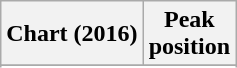<table class="wikitable sortable plainrowheaders" style="text-align:center">
<tr>
<th>Chart (2016)</th>
<th>Peak<br>position</th>
</tr>
<tr>
</tr>
<tr>
</tr>
<tr>
</tr>
<tr>
</tr>
</table>
